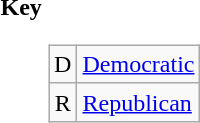<table>
<tr valign=top>
<th>Key</th>
<td><br><table class=wikitable>
<tr>
<td align=center >D</td>
<td><a href='#'>Democratic</a></td>
</tr>
<tr>
<td align=center >R</td>
<td><a href='#'>Republican</a></td>
</tr>
</table>
</td>
</tr>
</table>
